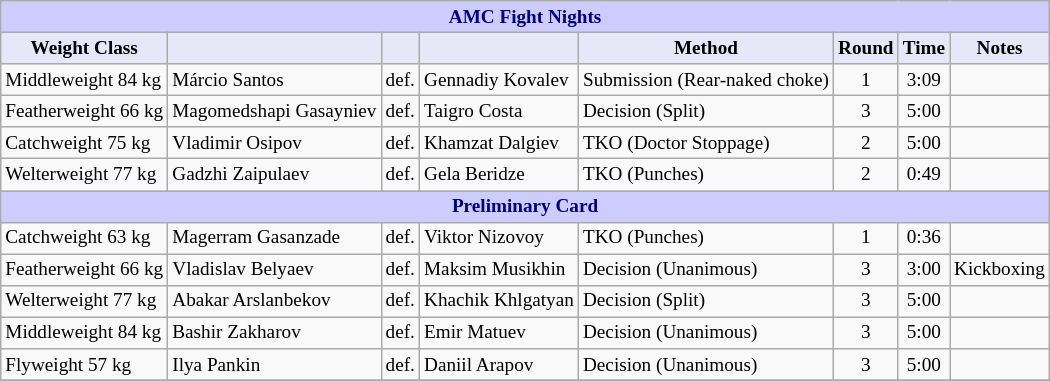<table class="wikitable" style="font-size: 80%;">
<tr>
<th colspan="8" style="background-color: #ccf; color: #000080; text-align: center;">AMC Fight Nights</th>
</tr>
<tr>
<th colspan="1" style="background-color: #E6E8FA; color: #000000; text-align: center;">Weight Class</th>
<th colspan="1" style="background-color: #E6E8FA; color: #000000; text-align: center;"></th>
<th colspan="1" style="background-color: #E6E8FA; color: #000000; text-align: center;"></th>
<th colspan="1" style="background-color: #E6E8FA; color: #000000; text-align: center;"></th>
<th colspan="1" style="background-color: #E6E8FA; color: #000000; text-align: center;">Method</th>
<th colspan="1" style="background-color: #E6E8FA; color: #000000; text-align: center;">Round</th>
<th colspan="1" style="background-color: #E6E8FA; color: #000000; text-align: center;">Time</th>
<th colspan="1" style="background-color: #E6E8FA; color: #000000; text-align: center;">Notes</th>
</tr>
<tr>
<td>Middleweight 84 kg</td>
<td> Márcio Santos</td>
<td align=center>def.</td>
<td> Gennadiy Kovalev</td>
<td>Submission (Rear-naked choke)</td>
<td align=center>1</td>
<td align=center>3:09</td>
<td></td>
</tr>
<tr>
<td>Featherweight 66 kg</td>
<td> Magomedshapi Gasayniev</td>
<td align=center>def.</td>
<td> Taigro Costa</td>
<td>Decision (Split)</td>
<td align=center>3</td>
<td align=center>5:00</td>
<td></td>
</tr>
<tr>
<td>Catchweight 75 kg</td>
<td> Vladimir Osipov</td>
<td align=center>def.</td>
<td> Khamzat Dalgiev</td>
<td>TKO (Doctor Stoppage)</td>
<td align=center>2</td>
<td align=center>5:00</td>
<td></td>
</tr>
<tr>
<td>Welterweight 77 kg</td>
<td> Gadzhi Zaipulaev</td>
<td align=center>def.</td>
<td> Gela Beridze</td>
<td>TKO (Punches)</td>
<td align=center>2</td>
<td align=center>0:49</td>
<td></td>
</tr>
<tr>
<th colspan="8" style="background-color: #ccf; color: #000080; text-align: center;"><strong>Preliminary Card</strong></th>
</tr>
<tr>
<td>Catchweight 63 kg</td>
<td> Magerram Gasanzade</td>
<td align=center>def.</td>
<td> Viktor Nizovoy</td>
<td>TKO (Punches)</td>
<td align=center>1</td>
<td align=center>0:36</td>
<td></td>
</tr>
<tr>
<td>Featherweight 66 kg</td>
<td> Vladislav Belyaev</td>
<td align=center>def.</td>
<td> Maksim Musikhin</td>
<td>Decision (Unanimous)</td>
<td align=center>3</td>
<td align=center>3:00</td>
<td>Kickboxing</td>
</tr>
<tr>
<td>Welterweight 77 kg</td>
<td> Abakar Arslanbekov</td>
<td align=center>def.</td>
<td> Khachik Khlgatyan</td>
<td>Decision (Split)</td>
<td align=center>3</td>
<td align=center>5:00</td>
<td></td>
</tr>
<tr>
<td>Middleweight 84 kg</td>
<td> Bashir Zakharov</td>
<td align=center>def.</td>
<td> Emir Matuev</td>
<td>Decision (Unanimous)</td>
<td align=center>3</td>
<td align=center>5:00</td>
<td></td>
</tr>
<tr>
<td>Flyweight 57 kg</td>
<td> Ilya Pankin</td>
<td align=center>def.</td>
<td> Daniil Arapov</td>
<td>Decision (Unanimous)</td>
<td align=center>3</td>
<td align=center>5:00</td>
<td></td>
</tr>
<tr>
</tr>
</table>
